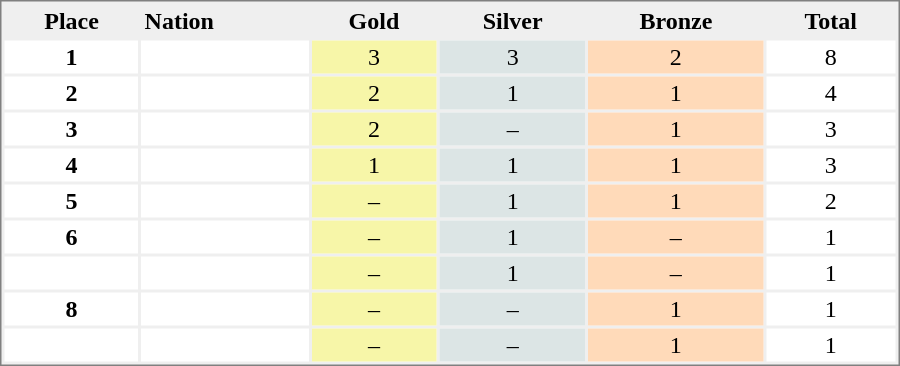<table style="border-style:solid;border-width:1px;border-color:#808080;background-color:#EFEFEF" cellspacing="2" cellpadding="2" width="600px">
<tr bgcolor="#EFEFEF">
<th align="center">Place</th>
<th align="left">Nation</th>
<th align="center">Gold</th>
<th align="center">Silver</th>
<th align="center">Bronze</th>
<th align="center">Total</th>
</tr>
<tr align="center" valign="top" bgcolor="#FFFFFF">
<th>1</th>
<td align="left"></td>
<td style="background:#F7F6A8;">3</td>
<td style="background:#DCE5E5;">3</td>
<td style="background:#FFDAB9;">2</td>
<td>8</td>
</tr>
<tr align="center" valign="top" bgcolor="#FFFFFF">
<th>2</th>
<td align="left"></td>
<td style="background:#F7F6A8;">2</td>
<td style="background:#DCE5E5;">1</td>
<td style="background:#FFDAB9;">1</td>
<td>4</td>
</tr>
<tr align="center" valign="top" bgcolor="#FFFFFF">
<th>3</th>
<td align="left"></td>
<td style="background:#F7F6A8;">2</td>
<td style="background:#DCE5E5;">–</td>
<td style="background:#FFDAB9;">1</td>
<td>3</td>
</tr>
<tr align="center" valign="top" bgcolor="#FFFFFF">
<th>4</th>
<td align="left"></td>
<td style="background:#F7F6A8;">1</td>
<td style="background:#DCE5E5;">1</td>
<td style="background:#FFDAB9;">1</td>
<td>3</td>
</tr>
<tr align="center" valign="top" bgcolor="#FFFFFF">
<th>5</th>
<td align="left"></td>
<td style="background:#F7F6A8;">–</td>
<td style="background:#DCE5E5;">1</td>
<td style="background:#FFDAB9;">1</td>
<td>2</td>
</tr>
<tr align="center" valign="top" bgcolor="#FFFFFF">
<th>6</th>
<td align="left"></td>
<td style="background:#F7F6A8;">–</td>
<td style="background:#DCE5E5;">1</td>
<td style="background:#FFDAB9;">–</td>
<td>1</td>
</tr>
<tr align="center" valign="top" bgcolor="#FFFFFF">
<th></th>
<td align="left"></td>
<td style="background:#F7F6A8;">–</td>
<td style="background:#DCE5E5;">1</td>
<td style="background:#FFDAB9;">–</td>
<td>1</td>
</tr>
<tr align="center" valign="top" bgcolor="#FFFFFF">
<th>8</th>
<td align="left"></td>
<td style="background:#F7F6A8;">–</td>
<td style="background:#DCE5E5;">–</td>
<td style="background:#FFDAB9;">1</td>
<td>1</td>
</tr>
<tr align="center" valign="top" bgcolor="#FFFFFF">
<th></th>
<td align="left"></td>
<td style="background:#F7F6A8;">–</td>
<td style="background:#DCE5E5;">–</td>
<td style="background:#FFDAB9;">1</td>
<td>1</td>
</tr>
</table>
